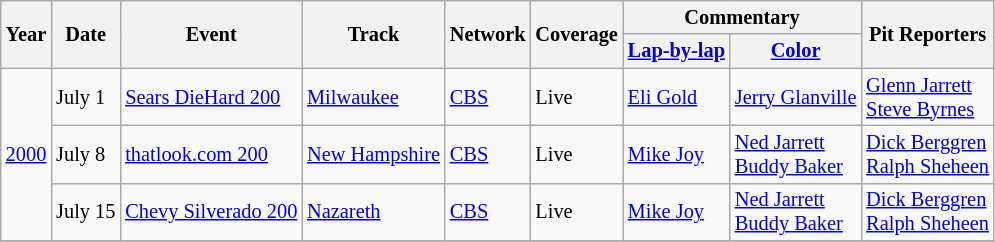<table class="wikitable" style="font-size: 85%;">
<tr>
<th rowspan=2>Year</th>
<th rowspan=2>Date</th>
<th rowspan=2>Event</th>
<th rowspan=2>Track</th>
<th rowspan=2>Network</th>
<th rowspan=2>Coverage</th>
<th colspan=2>Commentary</th>
<th rowspan=2>Pit Reporters</th>
</tr>
<tr>
<th><a href='#'>Lap-by-lap</a></th>
<th><a href='#'>Color</a></th>
</tr>
<tr>
<td rowspan=3><a href='#'>2000</a></td>
<td>July 1</td>
<td><a href='#'>Sears DieHard 200</a></td>
<td><a href='#'>Milwaukee</a></td>
<td><a href='#'>CBS</a></td>
<td>Live</td>
<td><a href='#'>Eli Gold</a></td>
<td><a href='#'>Jerry Glanville</a></td>
<td><a href='#'>Glenn Jarrett</a> <br> <a href='#'>Steve Byrnes</a></td>
</tr>
<tr>
<td>July 8</td>
<td><a href='#'>thatlook.com 200</a></td>
<td><a href='#'>New Hampshire</a></td>
<td><a href='#'>CBS</a></td>
<td>Live</td>
<td><a href='#'>Mike Joy</a></td>
<td><a href='#'>Ned Jarrett</a> <br> <a href='#'>Buddy Baker</a></td>
<td><a href='#'>Dick Berggren</a> <br> <a href='#'>Ralph Sheheen</a></td>
</tr>
<tr>
<td>July 15</td>
<td><a href='#'>Chevy Silverado 200</a></td>
<td><a href='#'>Nazareth</a></td>
<td><a href='#'>CBS</a></td>
<td>Live</td>
<td><a href='#'>Mike Joy</a></td>
<td><a href='#'>Ned Jarrett</a> <br> <a href='#'>Buddy Baker</a></td>
<td><a href='#'>Dick Berggren</a> <br> <a href='#'>Ralph Sheheen</a></td>
</tr>
<tr>
</tr>
</table>
